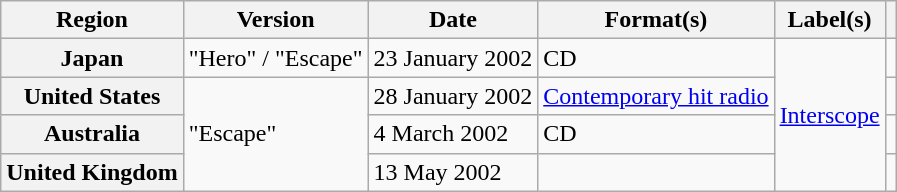<table class="wikitable plainrowheaders">
<tr>
<th scope="col">Region</th>
<th scope="col">Version</th>
<th scope="col">Date</th>
<th scope="col">Format(s)</th>
<th scope="col">Label(s)</th>
<th scope="col"></th>
</tr>
<tr>
<th scope="row">Japan</th>
<td>"Hero" / "Escape"</td>
<td>23 January 2002</td>
<td>CD</td>
<td rowspan="4"><a href='#'>Interscope</a></td>
<td></td>
</tr>
<tr>
<th scope="row">United States</th>
<td rowspan="3">"Escape"</td>
<td>28 January 2002</td>
<td><a href='#'>Contemporary hit radio</a></td>
<td></td>
</tr>
<tr>
<th scope="row">Australia</th>
<td>4 March 2002</td>
<td>CD</td>
<td></td>
</tr>
<tr>
<th scope="row">United Kingdom</th>
<td>13 May 2002</td>
<td></td>
<td></td>
</tr>
</table>
